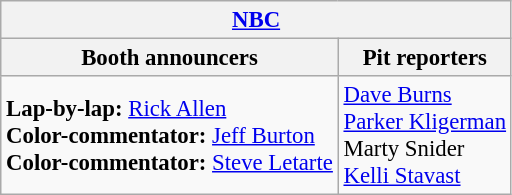<table class="wikitable" style="font-size: 95%">
<tr>
<th colspan="2"><a href='#'>NBC</a></th>
</tr>
<tr>
<th>Booth announcers</th>
<th>Pit reporters</th>
</tr>
<tr>
<td><strong>Lap-by-lap:</strong> <a href='#'>Rick Allen</a><br><strong>Color-commentator:</strong> <a href='#'>Jeff Burton</a><br><strong>Color-commentator:</strong> <a href='#'>Steve Letarte</a></td>
<td><a href='#'>Dave Burns</a><br><a href='#'>Parker Kligerman</a><br>Marty Snider<br><a href='#'>Kelli Stavast</a></td>
</tr>
</table>
